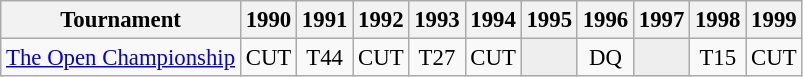<table class="wikitable" style="font-size:95%;text-align:center;">
<tr>
<th>Tournament</th>
<th>1990</th>
<th>1991</th>
<th>1992</th>
<th>1993</th>
<th>1994</th>
<th>1995</th>
<th>1996</th>
<th>1997</th>
<th>1998</th>
<th>1999</th>
</tr>
<tr>
<td align=left><a href='#'>The Open Championship</a></td>
<td>CUT</td>
<td>T44</td>
<td>CUT</td>
<td>T27</td>
<td>CUT</td>
<td style="background:#eeeeee;"></td>
<td>DQ</td>
<td style="background:#eeeeee;"></td>
<td>T15</td>
<td>CUT</td>
</tr>
</table>
